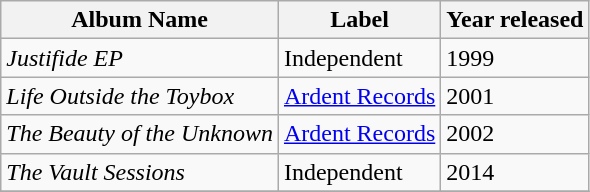<table class="wikitable">
<tr>
<th>Album Name</th>
<th>Label</th>
<th>Year released</th>
</tr>
<tr>
<td><em>Justifide EP</em></td>
<td>Independent</td>
<td>1999</td>
</tr>
<tr>
<td><em>Life Outside the Toybox</em></td>
<td><a href='#'>Ardent Records</a></td>
<td>2001</td>
</tr>
<tr>
<td><em>The Beauty of the Unknown</em></td>
<td><a href='#'>Ardent Records</a></td>
<td>2002</td>
</tr>
<tr>
<td><em>The Vault Sessions</em></td>
<td>Independent</td>
<td>2014</td>
</tr>
<tr>
</tr>
</table>
